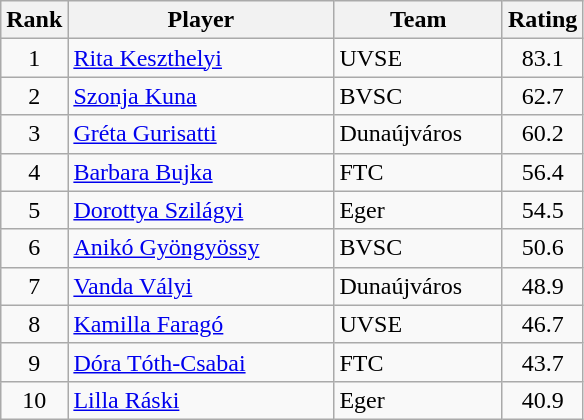<table class="wikitable" style="text-align:center">
<tr>
<th>Rank</th>
<th width="170">Player</th>
<th width="105">Team</th>
<th>Rating</th>
</tr>
<tr>
<td rowspan="1">1</td>
<td align="left"> <a href='#'>Rita Keszthelyi</a></td>
<td align="left"> UVSE</td>
<td>83.1</td>
</tr>
<tr>
<td rowspan="1">2</td>
<td align="left"> <a href='#'>Szonja Kuna</a></td>
<td align="left"> BVSC</td>
<td>62.7</td>
</tr>
<tr>
<td rowspan="1">3</td>
<td align="left"> <a href='#'>Gréta Gurisatti</a></td>
<td align="left"> Dunaújváros</td>
<td>60.2</td>
</tr>
<tr>
<td rowspan="1">4</td>
<td align="left"> <a href='#'>Barbara Bujka</a></td>
<td align="left"> FTC</td>
<td>56.4</td>
</tr>
<tr>
<td rowspan="1">5</td>
<td align="left"> <a href='#'>Dorottya Szilágyi</a></td>
<td align="left"> Eger</td>
<td>54.5</td>
</tr>
<tr>
<td rowspan="1">6</td>
<td align="left"> <a href='#'>Anikó Gyöngyössy</a></td>
<td align="left"> BVSC</td>
<td>50.6</td>
</tr>
<tr>
<td rowspan="1">7</td>
<td align="left"> <a href='#'>Vanda Vályi</a></td>
<td align="left"> Dunaújváros</td>
<td>48.9</td>
</tr>
<tr>
<td rowspan="1">8</td>
<td align="left"> <a href='#'>Kamilla Faragó</a></td>
<td align="left"> UVSE</td>
<td>46.7</td>
</tr>
<tr>
<td rowspan="1">9</td>
<td align="left"> <a href='#'>Dóra Tóth-Csabai</a></td>
<td align="left"> FTC</td>
<td>43.7</td>
</tr>
<tr>
<td rowspan="1">10</td>
<td align="left"> <a href='#'>Lilla Ráski</a></td>
<td align="left"> Eger</td>
<td>40.9</td>
</tr>
</table>
